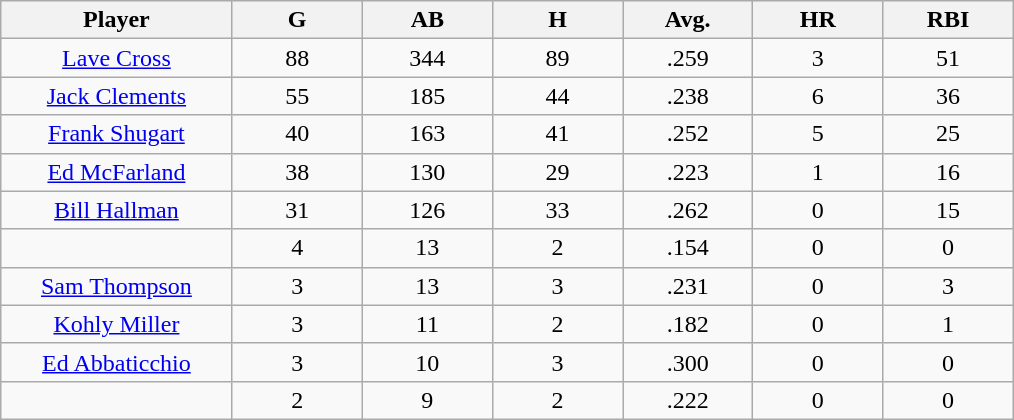<table class="wikitable sortable">
<tr>
<th bgcolor="#DDDDFF" width="16%">Player</th>
<th bgcolor="#DDDDFF" width="9%">G</th>
<th bgcolor="#DDDDFF" width="9%">AB</th>
<th bgcolor="#DDDDFF" width="9%">H</th>
<th bgcolor="#DDDDFF" width="9%">Avg.</th>
<th bgcolor="#DDDDFF" width="9%">HR</th>
<th bgcolor="#DDDDFF" width="9%">RBI</th>
</tr>
<tr align="center">
<td><a href='#'>Lave Cross</a></td>
<td>88</td>
<td>344</td>
<td>89</td>
<td>.259</td>
<td>3</td>
<td>51</td>
</tr>
<tr align=center>
<td><a href='#'>Jack Clements</a></td>
<td>55</td>
<td>185</td>
<td>44</td>
<td>.238</td>
<td>6</td>
<td>36</td>
</tr>
<tr align=center>
<td><a href='#'>Frank Shugart</a></td>
<td>40</td>
<td>163</td>
<td>41</td>
<td>.252</td>
<td>5</td>
<td>25</td>
</tr>
<tr align=center>
<td><a href='#'>Ed McFarland</a></td>
<td>38</td>
<td>130</td>
<td>29</td>
<td>.223</td>
<td>1</td>
<td>16</td>
</tr>
<tr align=center>
<td><a href='#'>Bill Hallman</a></td>
<td>31</td>
<td>126</td>
<td>33</td>
<td>.262</td>
<td>0</td>
<td>15</td>
</tr>
<tr align=center>
<td></td>
<td>4</td>
<td>13</td>
<td>2</td>
<td>.154</td>
<td>0</td>
<td>0</td>
</tr>
<tr align="center">
<td><a href='#'>Sam Thompson</a></td>
<td>3</td>
<td>13</td>
<td>3</td>
<td>.231</td>
<td>0</td>
<td>3</td>
</tr>
<tr align=center>
<td><a href='#'>Kohly Miller</a></td>
<td>3</td>
<td>11</td>
<td>2</td>
<td>.182</td>
<td>0</td>
<td>1</td>
</tr>
<tr align=center>
<td><a href='#'>Ed Abbaticchio</a></td>
<td>3</td>
<td>10</td>
<td>3</td>
<td>.300</td>
<td>0</td>
<td>0</td>
</tr>
<tr align=center>
<td></td>
<td>2</td>
<td>9</td>
<td>2</td>
<td>.222</td>
<td>0</td>
<td>0</td>
</tr>
</table>
